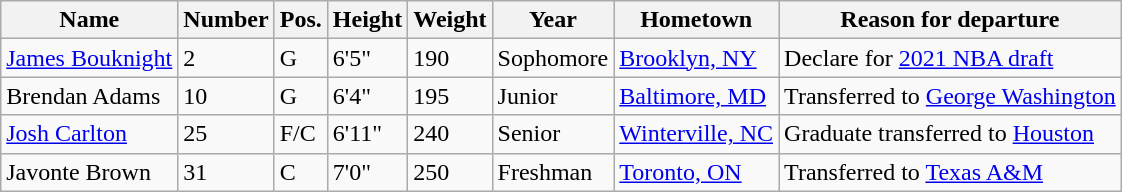<table class="wikitable sortable">
<tr>
<th>Name</th>
<th>Number</th>
<th>Pos.</th>
<th>Height</th>
<th>Weight</th>
<th>Year</th>
<th>Hometown</th>
<th class="unsortable">Reason for departure</th>
</tr>
<tr>
<td><a href='#'>James Bouknight</a></td>
<td>2</td>
<td>G</td>
<td>6'5"</td>
<td>190</td>
<td>Sophomore</td>
<td><a href='#'>Brooklyn, NY</a></td>
<td>Declare for <a href='#'>2021 NBA draft</a></td>
</tr>
<tr>
<td>Brendan Adams</td>
<td>10</td>
<td>G</td>
<td>6'4"</td>
<td>195</td>
<td>Junior</td>
<td><a href='#'>Baltimore, MD</a></td>
<td>Transferred to <a href='#'>George Washington</a></td>
</tr>
<tr>
<td><a href='#'>Josh Carlton</a></td>
<td>25</td>
<td>F/C</td>
<td>6'11"</td>
<td>240</td>
<td>Senior</td>
<td><a href='#'>Winterville, NC</a></td>
<td>Graduate transferred to <a href='#'>Houston</a></td>
</tr>
<tr>
<td>Javonte Brown</td>
<td>31</td>
<td>C</td>
<td>7'0"</td>
<td>250</td>
<td>Freshman</td>
<td><a href='#'>Toronto, ON</a></td>
<td>Transferred to <a href='#'>Texas A&M</a></td>
</tr>
</table>
